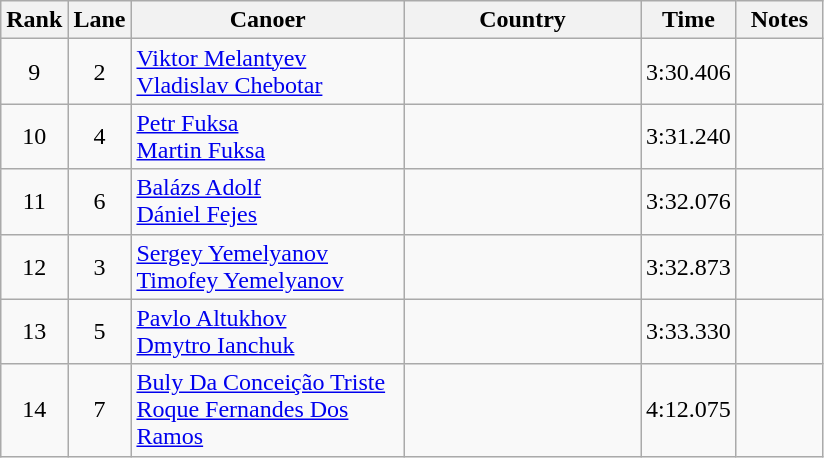<table class="wikitable" style="text-align:center;">
<tr>
<th width=30>Rank</th>
<th width=30>Lane</th>
<th width=175>Canoer</th>
<th width=150>Country</th>
<th width=30>Time</th>
<th width=50>Notes</th>
</tr>
<tr>
<td>9</td>
<td>2</td>
<td align=left><a href='#'>Viktor Melantyev</a><br><a href='#'>Vladislav Chebotar</a></td>
<td align=left></td>
<td>3:30.406</td>
<td></td>
</tr>
<tr>
<td>10</td>
<td>4</td>
<td align=left><a href='#'>Petr Fuksa</a><br><a href='#'>Martin Fuksa</a></td>
<td align=left></td>
<td>3:31.240</td>
<td></td>
</tr>
<tr>
<td>11</td>
<td>6</td>
<td align=left><a href='#'>Balázs Adolf</a><br><a href='#'>Dániel Fejes</a></td>
<td align=left></td>
<td>3:32.076</td>
<td></td>
</tr>
<tr>
<td>12</td>
<td>3</td>
<td align=left><a href='#'>Sergey Yemelyanov</a><br><a href='#'>Timofey Yemelyanov</a></td>
<td align=left></td>
<td>3:32.873</td>
<td></td>
</tr>
<tr>
<td>13</td>
<td>5</td>
<td align=left><a href='#'>Pavlo Altukhov</a><br><a href='#'>Dmytro Ianchuk</a></td>
<td align=left></td>
<td>3:33.330</td>
<td></td>
</tr>
<tr>
<td>14</td>
<td>7</td>
<td align=left><a href='#'>Buly Da Conceição Triste</a><br><a href='#'>Roque Fernandes Dos Ramos</a></td>
<td align=left></td>
<td>4:12.075</td>
<td></td>
</tr>
</table>
